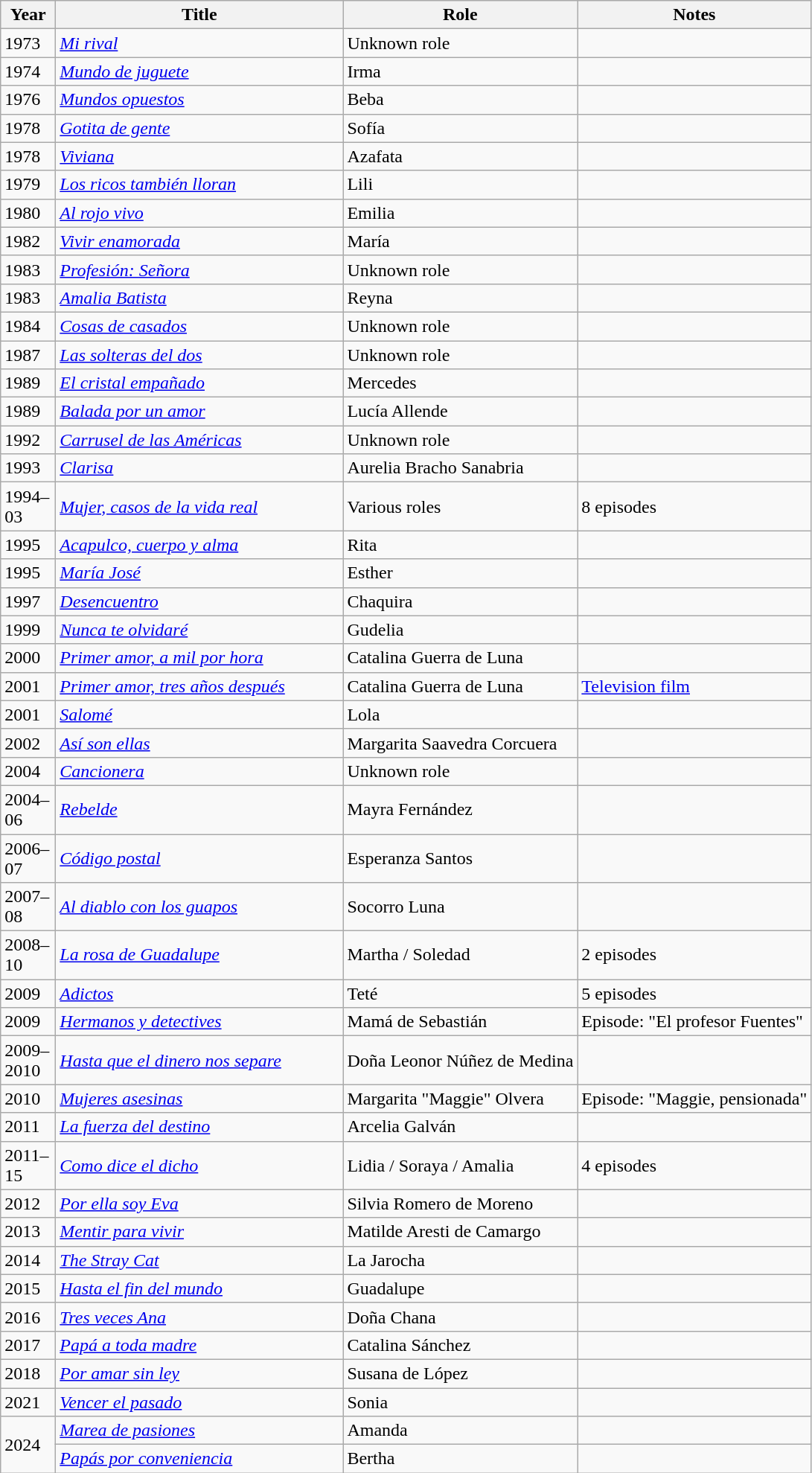<table class="wikitable sortable">
<tr>
<th width="42">Year</th>
<th width="250">Title</th>
<th>Role</th>
<th class="unsortable">Notes</th>
</tr>
<tr>
<td>1973</td>
<td><em><a href='#'>Mi rival</a></em></td>
<td>Unknown role</td>
<td></td>
</tr>
<tr>
<td>1974</td>
<td><em><a href='#'>Mundo de juguete</a></em></td>
<td>Irma</td>
<td></td>
</tr>
<tr>
<td>1976</td>
<td><em><a href='#'>Mundos opuestos</a></em></td>
<td>Beba</td>
<td></td>
</tr>
<tr>
<td>1978</td>
<td><em><a href='#'>Gotita de gente</a></em></td>
<td>Sofía</td>
<td></td>
</tr>
<tr>
<td>1978</td>
<td><em><a href='#'>Viviana</a></em></td>
<td>Azafata</td>
<td></td>
</tr>
<tr>
<td>1979</td>
<td><em><a href='#'>Los ricos también lloran</a></em></td>
<td>Lili</td>
<td></td>
</tr>
<tr>
<td>1980</td>
<td><em><a href='#'>Al rojo vivo</a></em></td>
<td>Emilia</td>
<td></td>
</tr>
<tr>
<td>1982</td>
<td><em><a href='#'>Vivir enamorada</a></em></td>
<td>María</td>
<td></td>
</tr>
<tr>
<td>1983</td>
<td><em><a href='#'>Profesión: Señora</a></em></td>
<td>Unknown role</td>
<td></td>
</tr>
<tr>
<td>1983</td>
<td><em><a href='#'>Amalia Batista</a></em></td>
<td>Reyna</td>
<td></td>
</tr>
<tr>
<td>1984</td>
<td><em><a href='#'>Cosas de casados</a></em></td>
<td>Unknown role</td>
<td></td>
</tr>
<tr>
<td>1987</td>
<td><em><a href='#'>Las solteras del dos</a></em></td>
<td>Unknown role</td>
<td></td>
</tr>
<tr>
<td>1989</td>
<td><em><a href='#'>El cristal empañado</a></em></td>
<td>Mercedes</td>
<td></td>
</tr>
<tr>
<td>1989</td>
<td><em><a href='#'>Balada por un amor</a></em></td>
<td>Lucía Allende</td>
<td></td>
</tr>
<tr>
<td>1992</td>
<td><em><a href='#'>Carrusel de las Américas</a></em></td>
<td>Unknown role</td>
<td></td>
</tr>
<tr>
<td>1993</td>
<td><em><a href='#'>Clarisa</a></em></td>
<td>Aurelia Bracho Sanabria</td>
<td></td>
</tr>
<tr>
<td>1994–03</td>
<td><em><a href='#'>Mujer, casos de la vida real</a></em></td>
<td>Various roles</td>
<td>8 episodes</td>
</tr>
<tr>
<td>1995</td>
<td><em><a href='#'>Acapulco, cuerpo y alma</a></em></td>
<td>Rita</td>
<td></td>
</tr>
<tr>
<td>1995</td>
<td><em><a href='#'>María José</a></em></td>
<td>Esther</td>
<td></td>
</tr>
<tr>
<td>1997</td>
<td><em><a href='#'>Desencuentro</a></em></td>
<td>Chaquira</td>
<td></td>
</tr>
<tr>
<td>1999</td>
<td><em><a href='#'>Nunca te olvidaré</a></em></td>
<td>Gudelia</td>
<td></td>
</tr>
<tr>
<td>2000</td>
<td><em><a href='#'>Primer amor, a mil por hora</a></em></td>
<td>Catalina Guerra de Luna</td>
<td></td>
</tr>
<tr>
<td>2001</td>
<td><em><a href='#'>Primer amor, tres años después</a></em></td>
<td>Catalina Guerra de Luna</td>
<td><a href='#'>Television film</a></td>
</tr>
<tr>
<td>2001</td>
<td><em><a href='#'>Salomé</a></em></td>
<td>Lola</td>
<td></td>
</tr>
<tr>
<td>2002</td>
<td><em><a href='#'>Así son ellas</a></em></td>
<td>Margarita Saavedra Corcuera</td>
<td></td>
</tr>
<tr>
<td>2004</td>
<td><em><a href='#'>Cancionera</a></em></td>
<td>Unknown role</td>
<td></td>
</tr>
<tr>
<td>2004–06</td>
<td><em><a href='#'>Rebelde</a></em></td>
<td>Mayra Fernández</td>
<td></td>
</tr>
<tr>
<td>2006–07</td>
<td><em><a href='#'>Código postal</a></em></td>
<td>Esperanza Santos</td>
<td></td>
</tr>
<tr>
<td>2007–08</td>
<td><em><a href='#'>Al diablo con los guapos</a></em></td>
<td>Socorro Luna</td>
<td></td>
</tr>
<tr>
<td>2008–10</td>
<td><em><a href='#'>La rosa de Guadalupe</a></em></td>
<td>Martha / Soledad</td>
<td>2 episodes</td>
</tr>
<tr>
<td>2009</td>
<td><em><a href='#'>Adictos</a></em></td>
<td>Teté</td>
<td>5 episodes</td>
</tr>
<tr>
<td>2009</td>
<td><em><a href='#'>Hermanos y detectives</a></em></td>
<td>Mamá de Sebastián</td>
<td>Episode: "El profesor Fuentes"</td>
</tr>
<tr>
<td>2009–2010</td>
<td><em><a href='#'>Hasta que el dinero nos separe</a></em></td>
<td>Doña Leonor Núñez de Medina</td>
<td></td>
</tr>
<tr>
<td>2010</td>
<td><em><a href='#'>Mujeres asesinas</a></em></td>
<td>Margarita "Maggie" Olvera</td>
<td>Episode: "Maggie, pensionada"</td>
</tr>
<tr>
<td>2011</td>
<td><em><a href='#'>La fuerza del destino</a></em></td>
<td>Arcelia Galván</td>
<td></td>
</tr>
<tr>
<td>2011–15</td>
<td><em><a href='#'>Como dice el dicho</a></em></td>
<td>Lidia / Soraya / Amalia</td>
<td>4 episodes</td>
</tr>
<tr>
<td>2012</td>
<td><em><a href='#'>Por ella soy Eva</a></em></td>
<td>Silvia Romero de Moreno</td>
<td></td>
</tr>
<tr>
<td>2013</td>
<td><em><a href='#'>Mentir para vivir</a></em></td>
<td>Matilde Aresti de Camargo</td>
<td></td>
</tr>
<tr>
<td>2014</td>
<td><em><a href='#'>The Stray Cat</a></em></td>
<td>La Jarocha</td>
<td></td>
</tr>
<tr>
<td>2015</td>
<td><em><a href='#'>Hasta el fin del mundo</a></em></td>
<td>Guadalupe</td>
<td></td>
</tr>
<tr>
<td>2016</td>
<td><em><a href='#'>Tres veces Ana</a></em></td>
<td>Doña Chana</td>
<td></td>
</tr>
<tr>
<td>2017</td>
<td><em><a href='#'>Papá a toda madre</a></em></td>
<td>Catalina Sánchez</td>
<td></td>
</tr>
<tr>
<td>2018</td>
<td><em><a href='#'>Por amar sin ley</a></em></td>
<td>Susana de López</td>
<td></td>
</tr>
<tr>
<td>2021</td>
<td><em><a href='#'>Vencer el pasado</a></em></td>
<td>Sonia</td>
<td></td>
</tr>
<tr>
<td rowspan=2>2024</td>
<td><em><a href='#'>Marea de pasiones</a></em></td>
<td>Amanda</td>
<td></td>
</tr>
<tr>
<td><em><a href='#'>Papás por conveniencia</a></em></td>
<td>Bertha</td>
<td></td>
</tr>
</table>
